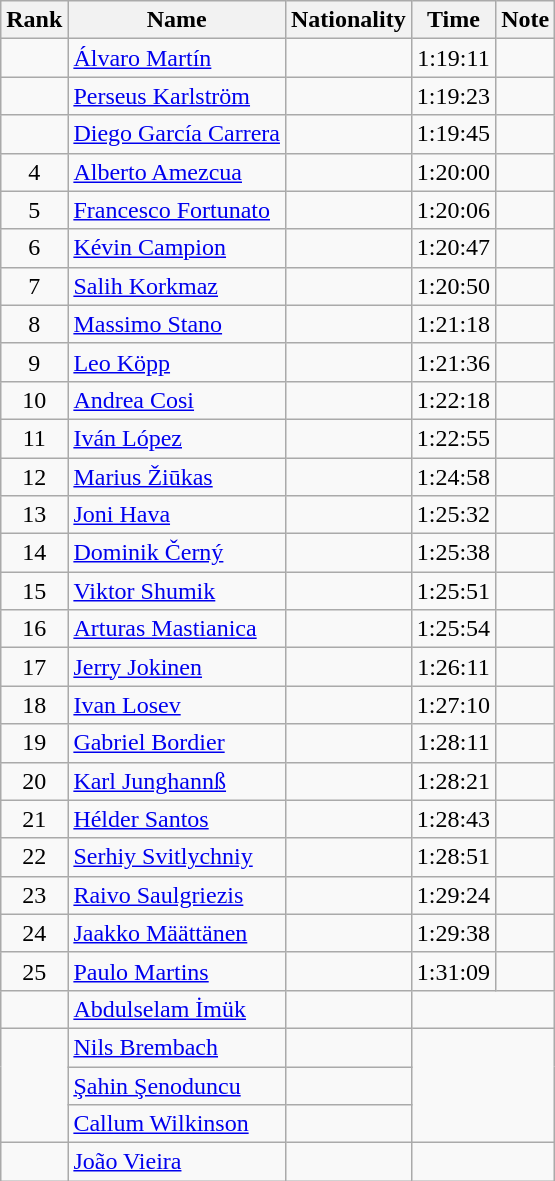<table class="wikitable sortable"  style="text-align:center">
<tr>
<th>Rank</th>
<th>Name</th>
<th>Nationality</th>
<th>Time</th>
<th>Note</th>
</tr>
<tr>
<td></td>
<td align=left><a href='#'>Álvaro Martín</a></td>
<td align=left></td>
<td>1:19:11</td>
<td></td>
</tr>
<tr>
<td></td>
<td align=left><a href='#'>Perseus Karlström</a></td>
<td align=left></td>
<td>1:19:23</td>
<td></td>
</tr>
<tr>
<td></td>
<td align=left><a href='#'>Diego García Carrera</a></td>
<td align=left></td>
<td>1:19:45</td>
<td></td>
</tr>
<tr>
<td>4</td>
<td align=left><a href='#'>Alberto Amezcua</a></td>
<td align=left></td>
<td>1:20:00</td>
<td></td>
</tr>
<tr>
<td>5</td>
<td align=left><a href='#'>Francesco Fortunato</a></td>
<td align=left></td>
<td>1:20:06</td>
<td></td>
</tr>
<tr>
<td>6</td>
<td align=left><a href='#'>Kévin Campion</a></td>
<td align=left></td>
<td>1:20:47</td>
<td></td>
</tr>
<tr>
<td>7</td>
<td align=left><a href='#'>Salih Korkmaz</a></td>
<td align=left></td>
<td>1:20:50</td>
<td></td>
</tr>
<tr>
<td>8</td>
<td align=left><a href='#'>Massimo Stano</a></td>
<td align=left></td>
<td>1:21:18</td>
<td></td>
</tr>
<tr>
<td>9</td>
<td align=left><a href='#'>Leo Köpp</a></td>
<td align=left></td>
<td>1:21:36</td>
<td></td>
</tr>
<tr>
<td>10</td>
<td align=left><a href='#'>Andrea Cosi</a></td>
<td align=left></td>
<td>1:22:18</td>
<td></td>
</tr>
<tr>
<td>11</td>
<td align=left><a href='#'>Iván López</a></td>
<td align=left></td>
<td>1:22:55</td>
<td></td>
</tr>
<tr>
<td>12</td>
<td align=left><a href='#'>Marius Žiūkas</a></td>
<td align=left></td>
<td>1:24:58</td>
<td></td>
</tr>
<tr>
<td>13</td>
<td align=left><a href='#'>Joni Hava</a></td>
<td align=left></td>
<td>1:25:32</td>
<td></td>
</tr>
<tr>
<td>14</td>
<td align=left><a href='#'>Dominik Černý</a></td>
<td align=left></td>
<td>1:25:38</td>
<td></td>
</tr>
<tr>
<td>15</td>
<td align=left><a href='#'>Viktor Shumik</a></td>
<td align=left></td>
<td>1:25:51</td>
<td></td>
</tr>
<tr>
<td>16</td>
<td align=left><a href='#'>Arturas Mastianica</a></td>
<td align=left></td>
<td>1:25:54</td>
<td></td>
</tr>
<tr>
<td>17</td>
<td align=left><a href='#'>Jerry Jokinen</a></td>
<td align=left></td>
<td>1:26:11</td>
<td></td>
</tr>
<tr>
<td>18</td>
<td align=left><a href='#'>Ivan Losev</a></td>
<td align=left></td>
<td>1:27:10</td>
<td></td>
</tr>
<tr>
<td>19</td>
<td align=left><a href='#'>Gabriel Bordier</a></td>
<td align=left></td>
<td>1:28:11</td>
<td></td>
</tr>
<tr>
<td>20</td>
<td align=left><a href='#'>Karl Junghannß</a></td>
<td align=left></td>
<td>1:28:21</td>
<td></td>
</tr>
<tr>
<td>21</td>
<td align=left><a href='#'>Hélder Santos</a></td>
<td align=left></td>
<td>1:28:43</td>
<td></td>
</tr>
<tr>
<td>22</td>
<td align=left><a href='#'>Serhiy Svitlychniy</a></td>
<td align=left></td>
<td>1:28:51</td>
<td></td>
</tr>
<tr>
<td>23</td>
<td align=left><a href='#'>Raivo Saulgriezis</a></td>
<td align=left></td>
<td>1:29:24</td>
<td></td>
</tr>
<tr>
<td>24</td>
<td align=left><a href='#'>Jaakko Määttänen</a></td>
<td align=left></td>
<td>1:29:38</td>
<td></td>
</tr>
<tr>
<td>25</td>
<td align=left><a href='#'>Paulo Martins</a></td>
<td align=left></td>
<td>1:31:09</td>
<td></td>
</tr>
<tr>
<td></td>
<td align=left><a href='#'>Abdulselam İmük</a></td>
<td align=left></td>
<td colspan=2></td>
</tr>
<tr>
<td rowspan=3></td>
<td align=left><a href='#'>Nils Brembach</a></td>
<td align=left></td>
<td colspan=2 rowspan=3></td>
</tr>
<tr>
<td align=left><a href='#'>Şahin Şenoduncu</a></td>
<td align=left></td>
</tr>
<tr>
<td align=left><a href='#'>Callum Wilkinson</a></td>
<td align=left></td>
</tr>
<tr>
<td></td>
<td align=left><a href='#'>João Vieira</a></td>
<td align=left></td>
<td colspan=2></td>
</tr>
</table>
